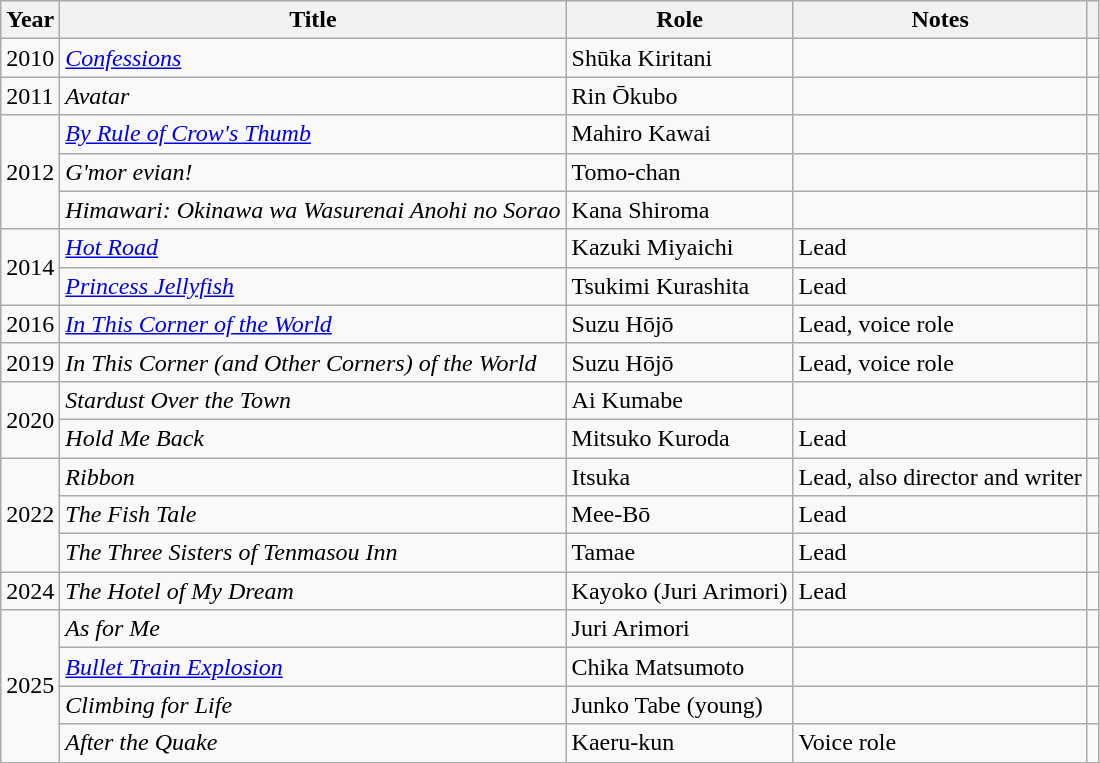<table class="wikitable sortable">
<tr>
<th>Year</th>
<th>Title</th>
<th>Role</th>
<th class="unsortable">Notes</th>
<th class="unsortable"></th>
</tr>
<tr>
<td>2010</td>
<td><em><a href='#'>Confessions</a></em></td>
<td>Shūka Kiritani</td>
<td></td>
<td></td>
</tr>
<tr>
<td>2011</td>
<td><em>Avatar</em></td>
<td>Rin Ōkubo</td>
<td></td>
<td></td>
</tr>
<tr>
<td rowspan="3">2012</td>
<td><em><a href='#'>By Rule of Crow's Thumb</a></em></td>
<td>Mahiro Kawai</td>
<td></td>
<td></td>
</tr>
<tr>
<td><em>G'mor evian!</em></td>
<td>Tomo-chan</td>
<td></td>
<td></td>
</tr>
<tr>
<td><em>Himawari: Okinawa wa Wasurenai Anohi no Sorao</em></td>
<td>Kana Shiroma</td>
<td></td>
<td></td>
</tr>
<tr>
<td rowspan="2">2014</td>
<td><em><a href='#'>Hot Road</a></em></td>
<td>Kazuki Miyaichi</td>
<td>Lead</td>
<td></td>
</tr>
<tr>
<td><em><a href='#'>Princess Jellyfish</a></em></td>
<td>Tsukimi Kurashita</td>
<td>Lead</td>
<td></td>
</tr>
<tr>
<td>2016</td>
<td><em><a href='#'>In This Corner of the World</a></em></td>
<td>Suzu Hōjō</td>
<td>Lead, voice role</td>
<td></td>
</tr>
<tr>
<td>2019</td>
<td><em>In This Corner (and Other Corners) of the World</em></td>
<td>Suzu Hōjō</td>
<td>Lead, voice role</td>
<td></td>
</tr>
<tr>
<td rowspan="2">2020</td>
<td><em>Stardust Over the Town</em></td>
<td>Ai Kumabe</td>
<td></td>
<td></td>
</tr>
<tr>
<td><em>Hold Me Back</em></td>
<td>Mitsuko Kuroda</td>
<td>Lead</td>
<td></td>
</tr>
<tr>
<td rowspan="3">2022</td>
<td><em>Ribbon</em></td>
<td>Itsuka</td>
<td>Lead, also director and writer</td>
<td></td>
</tr>
<tr>
<td><em>The Fish Tale</em></td>
<td>Mee-Bō</td>
<td>Lead</td>
<td></td>
</tr>
<tr>
<td><em>The Three Sisters of Tenmasou Inn</em></td>
<td>Tamae</td>
<td>Lead</td>
<td></td>
</tr>
<tr>
<td>2024</td>
<td><em>The Hotel of My Dream</em></td>
<td>Kayoko (Juri Arimori)</td>
<td>Lead</td>
<td></td>
</tr>
<tr>
<td rowspan="4">2025</td>
<td><em>As for Me</em></td>
<td>Juri Arimori</td>
<td></td>
<td></td>
</tr>
<tr>
<td><em><a href='#'>Bullet Train Explosion</a></em></td>
<td>Chika Matsumoto</td>
<td></td>
<td></td>
</tr>
<tr>
<td><em>Climbing for Life</em></td>
<td>Junko Tabe (young)</td>
<td></td>
<td></td>
</tr>
<tr>
<td><em>After the Quake</em></td>
<td>Kaeru-kun</td>
<td>Voice role</td>
<td></td>
</tr>
<tr>
</tr>
</table>
